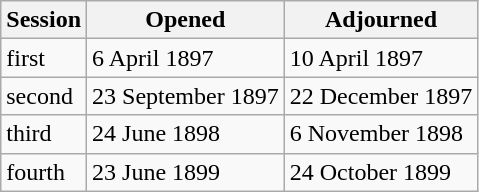<table class="wikitable">
<tr>
<th>Session</th>
<th>Opened</th>
<th>Adjourned</th>
</tr>
<tr>
<td>first</td>
<td>6 April 1897</td>
<td>10 April 1897</td>
</tr>
<tr>
<td>second</td>
<td>23 September 1897</td>
<td>22 December 1897</td>
</tr>
<tr>
<td>third</td>
<td>24 June 1898</td>
<td>6 November 1898</td>
</tr>
<tr>
<td>fourth</td>
<td>23 June 1899</td>
<td>24 October 1899</td>
</tr>
</table>
